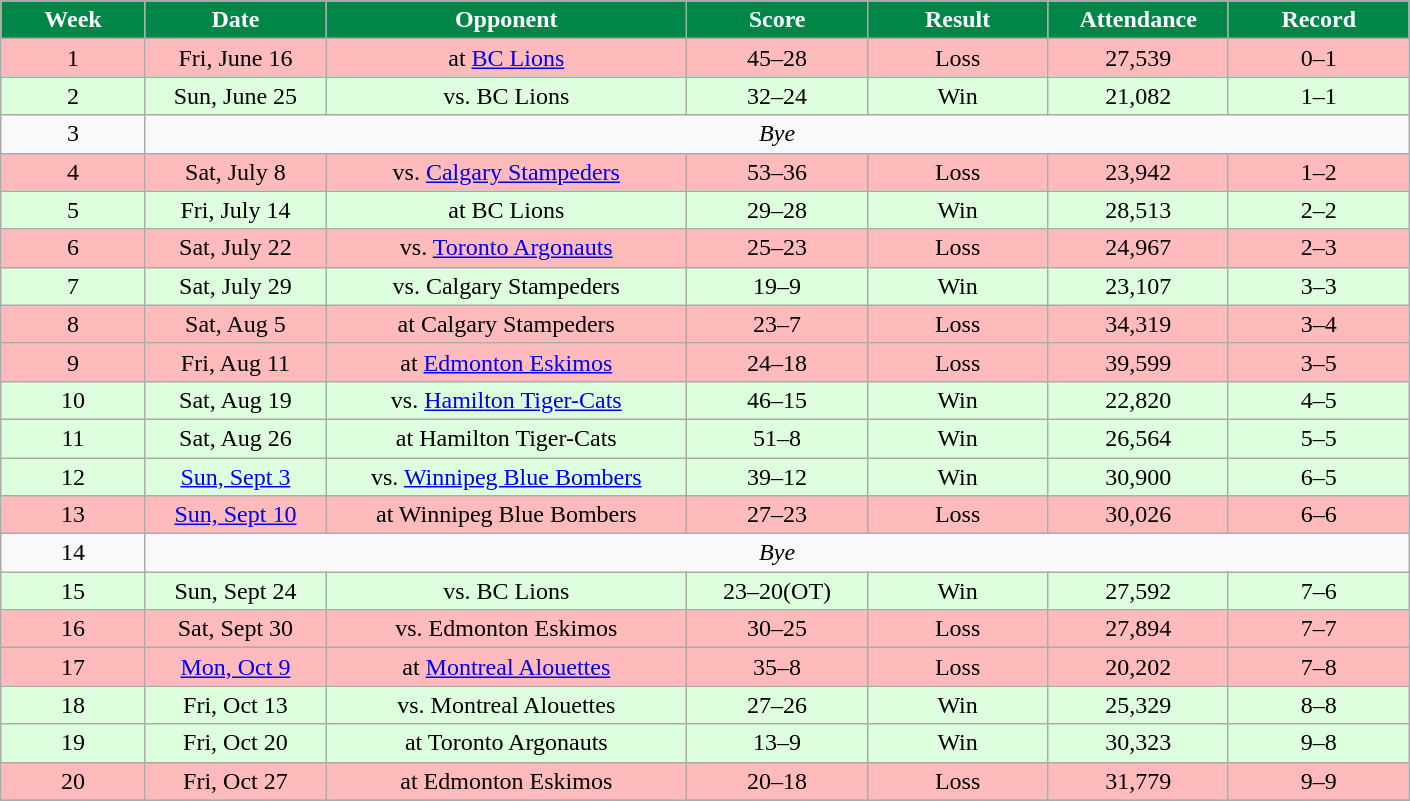<table class="wikitable sortable">
<tr>
<th style="background:#008748;color:White;"  width="8%">Week</th>
<th style="background:#008748;color:White;"  width="10%">Date</th>
<th style="background:#008748;color:White;"  width="20%">Opponent</th>
<th style="background:#008748;color:White;"  width="10%">Score</th>
<th style="background:#008748;color:White;"  width="10%">Result</th>
<th style="background:#008748;color:White;"  width="10%">Attendance</th>
<th style="background:#008748;color:White;"  width="10%">Record</th>
</tr>
<tr align="center" bgcolor="#ffbbbb">
<td>1</td>
<td>Fri, June 16</td>
<td>at <a href='#'>BC Lions</a></td>
<td>45–28</td>
<td>Loss</td>
<td>27,539</td>
<td>0–1</td>
</tr>
<tr align="center" bgcolor="#ddffdd">
<td>2</td>
<td>Sun, June 25</td>
<td>vs. BC Lions</td>
<td>32–24</td>
<td>Win</td>
<td>21,082</td>
<td>1–1</td>
</tr>
<tr align="center">
<td>3</td>
<td colSpan=6 align="center"><em>Bye</em></td>
</tr>
<tr align="center" bgcolor="#ffbbbb">
<td>4</td>
<td>Sat, July 8</td>
<td>vs. <a href='#'>Calgary Stampeders</a></td>
<td>53–36</td>
<td>Loss</td>
<td>23,942</td>
<td>1–2</td>
</tr>
<tr align="center" bgcolor="#ddffdd">
<td>5</td>
<td>Fri, July 14</td>
<td>at BC Lions</td>
<td>29–28</td>
<td>Win</td>
<td>28,513</td>
<td>2–2</td>
</tr>
<tr align="center" bgcolor="#ffbbbb">
<td>6</td>
<td>Sat, July 22</td>
<td>vs. <a href='#'>Toronto Argonauts</a></td>
<td>25–23</td>
<td>Loss</td>
<td>24,967</td>
<td>2–3</td>
</tr>
<tr align="center" bgcolor="#ddffdd">
<td>7</td>
<td>Sat, July 29</td>
<td>vs. Calgary Stampeders</td>
<td>19–9</td>
<td>Win</td>
<td>23,107</td>
<td>3–3</td>
</tr>
<tr align="center" bgcolor="#ffbbbb">
<td>8</td>
<td>Sat, Aug 5</td>
<td>at Calgary Stampeders</td>
<td>23–7</td>
<td>Loss</td>
<td>34,319</td>
<td>3–4</td>
</tr>
<tr align="center" bgcolor="#ffbbbb">
<td>9</td>
<td>Fri, Aug 11</td>
<td>at <a href='#'>Edmonton Eskimos</a></td>
<td>24–18</td>
<td>Loss</td>
<td>39,599</td>
<td>3–5</td>
</tr>
<tr align="center" bgcolor="#ddffdd">
<td>10</td>
<td>Sat, Aug 19</td>
<td>vs. <a href='#'>Hamilton Tiger-Cats</a></td>
<td>46–15</td>
<td>Win</td>
<td>22,820</td>
<td>4–5</td>
</tr>
<tr align="center" bgcolor="#ddffdd">
<td>11</td>
<td>Sat, Aug 26</td>
<td>at Hamilton Tiger-Cats</td>
<td>51–8</td>
<td>Win</td>
<td>26,564</td>
<td>5–5</td>
</tr>
<tr align="center" bgcolor="#ddffdd">
<td>12</td>
<td><a href='#'>Sun, Sept 3</a></td>
<td>vs. <a href='#'>Winnipeg Blue Bombers</a></td>
<td>39–12</td>
<td>Win</td>
<td>30,900</td>
<td>6–5</td>
</tr>
<tr align="center" bgcolor="#ffbbbb">
<td>13</td>
<td><a href='#'>Sun, Sept 10</a></td>
<td>at Winnipeg Blue Bombers</td>
<td>27–23</td>
<td>Loss</td>
<td>30,026</td>
<td>6–6</td>
</tr>
<tr align="center">
<td>14</td>
<td colSpan=6 align="center"><em>Bye</em></td>
</tr>
<tr align="center" bgcolor="#ddffdd">
<td>15</td>
<td>Sun, Sept 24</td>
<td>vs. BC Lions</td>
<td>23–20(OT)</td>
<td>Win</td>
<td>27,592</td>
<td>7–6</td>
</tr>
<tr align="center" bgcolor="#ffbbbb">
<td>16</td>
<td>Sat, Sept 30</td>
<td>vs. Edmonton Eskimos</td>
<td>30–25</td>
<td>Loss</td>
<td>27,894</td>
<td>7–7</td>
</tr>
<tr align="center" bgcolor="#ffbbbb">
<td>17</td>
<td><a href='#'>Mon, Oct 9</a></td>
<td>at <a href='#'>Montreal Alouettes</a></td>
<td>35–8</td>
<td>Loss</td>
<td>20,202</td>
<td>7–8</td>
</tr>
<tr align="center" bgcolor="#ddffdd">
<td>18</td>
<td>Fri, Oct 13</td>
<td>vs. Montreal Alouettes</td>
<td>27–26</td>
<td>Win</td>
<td>25,329</td>
<td>8–8</td>
</tr>
<tr align="center" bgcolor="#ddffdd">
<td>19</td>
<td>Fri, Oct 20</td>
<td>at Toronto Argonauts</td>
<td>13–9</td>
<td>Win</td>
<td>30,323</td>
<td>9–8</td>
</tr>
<tr align="center" bgcolor="#ffbbbb">
<td>20</td>
<td>Fri, Oct 27</td>
<td>at Edmonton Eskimos</td>
<td>20–18</td>
<td>Loss</td>
<td>31,779</td>
<td>9–9</td>
</tr>
<tr>
</tr>
</table>
